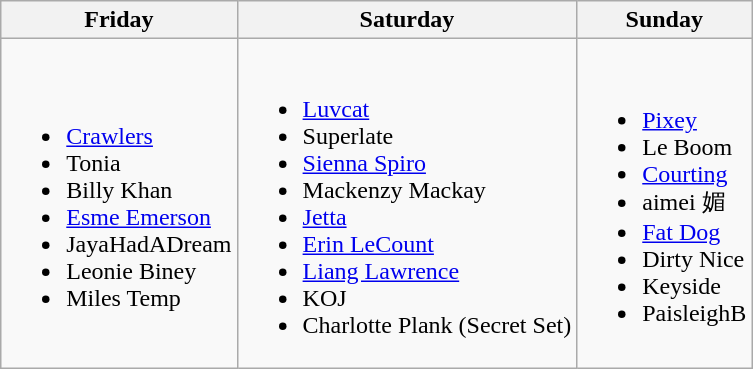<table class="wikitable">
<tr>
<th>Friday</th>
<th>Saturday</th>
<th>Sunday</th>
</tr>
<tr>
<td><br><ul><li><a href='#'>Crawlers</a></li><li>Tonia</li><li>Billy Khan</li><li><a href='#'>Esme Emerson</a></li><li>JayaHadADream</li><li>Leonie Biney</li><li>Miles Temp</li></ul></td>
<td><br><ul><li><a href='#'>Luvcat</a></li><li>Superlate</li><li><a href='#'>Sienna Spiro</a></li><li>Mackenzy Mackay</li><li><a href='#'>Jetta</a></li><li><a href='#'>Erin LeCount</a></li><li><a href='#'>Liang Lawrence</a></li><li>KOJ</li><li>Charlotte Plank (Secret Set)</li></ul></td>
<td><br><ul><li><a href='#'>Pixey</a></li><li>Le Boom</li><li><a href='#'>Courting</a></li><li>aimei 媚</li><li><a href='#'>Fat Dog</a></li><li>Dirty Nice</li><li>Keyside</li><li>PaisleighB</li></ul></td>
</tr>
</table>
